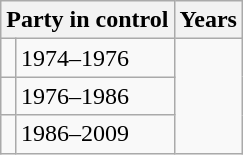<table class="wikitable">
<tr>
<th colspan="2">Party in control</th>
<th>Years</th>
</tr>
<tr>
<td></td>
<td>1974–1976</td>
</tr>
<tr>
<td></td>
<td>1976–1986</td>
</tr>
<tr>
<td></td>
<td>1986–2009</td>
</tr>
</table>
